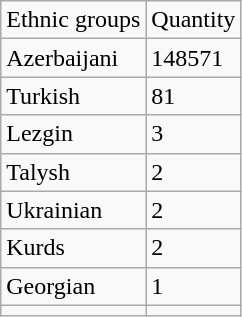<table class="wikitable">
<tr>
<td>Ethnic groups</td>
<td>Quantity</td>
</tr>
<tr>
<td>Azerbaijani</td>
<td>148571</td>
</tr>
<tr>
<td>Turkish</td>
<td>81</td>
</tr>
<tr>
<td>Lezgin</td>
<td>3</td>
</tr>
<tr>
<td>Talysh</td>
<td>2</td>
</tr>
<tr>
<td>Ukrainian</td>
<td>2</td>
</tr>
<tr>
<td>Kurds</td>
<td>2</td>
</tr>
<tr>
<td>Georgian</td>
<td>1</td>
</tr>
<tr>
<td></td>
<td></td>
</tr>
</table>
